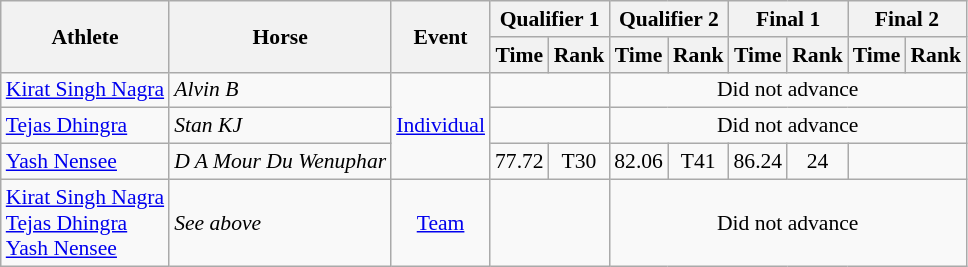<table class=wikitable style="text-align:center; font-size:90%">
<tr>
<th rowspan="2">Athlete</th>
<th rowspan="2">Horse</th>
<th rowspan="2">Event</th>
<th colspan="2">Qualifier 1</th>
<th colspan="2">Qualifier 2</th>
<th colspan="2">Final 1</th>
<th colspan="2">Final 2</th>
</tr>
<tr>
<th>Time</th>
<th>Rank</th>
<th>Time</th>
<th>Rank</th>
<th>Time</th>
<th>Rank</th>
<th>Time</th>
<th>Rank</th>
</tr>
<tr>
<td style="text-align:left"><a href='#'>Kirat Singh Nagra</a></td>
<td style="text-align:left"><em>Alvin B</em></td>
<td rowspan="3"><a href='#'>Individual</a></td>
<td colspan="2"></td>
<td colspan="6">Did not advance</td>
</tr>
<tr>
<td style="text-align:left"><a href='#'>Tejas Dhingra</a></td>
<td style="text-align:left"><em>Stan KJ</em></td>
<td colspan="2"></td>
<td colspan="6">Did not advance</td>
</tr>
<tr>
<td style="text-align:left"><a href='#'>Yash Nensee</a></td>
<td style="text-align:left"><em>D A Mour Du Wenuphar</em></td>
<td>77.72</td>
<td>T30</td>
<td>82.06</td>
<td>T41</td>
<td>86.24</td>
<td>24</td>
<td colspan="2"></td>
</tr>
<tr>
<td style="text-align:left"><a href='#'>Kirat Singh Nagra</a> <br><a href='#'>Tejas Dhingra</a> <br> <a href='#'>Yash Nensee</a> <br></td>
<td style="text-align:left"><em>See above</em></td>
<td><a href='#'>Team</a></td>
<td colspan="2"></td>
<td colspan="6">Did not advance</td>
</tr>
</table>
